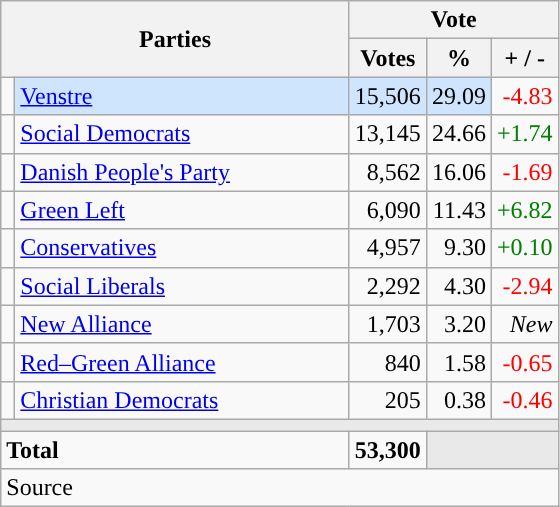<table class="wikitable" style="text-align:right;">
<tr>
<th style="text-align:centre;" rowspan="2" colspan="2" width="225">Parties</th>
<th colspan="3">Vote</th>
</tr>
<tr>
<th width="15">Votes</th>
<th width="15">%</th>
<th width="15">+ / -</th>
</tr>
<tr>
<td width="2" style="color:inherit;background:"></td>
<td bgcolor=#cfe5fe  align="left"><a href='#'>Venstre</a></td>
<td bgcolor=#cfe5fe>15,506</td>
<td bgcolor=#cfe5fe>29.09</td>
<td style=color:red;>-4.83</td>
</tr>
<tr>
<td width="2" style="color:inherit;background:"></td>
<td align="left"><a href='#'>Social Democrats</a></td>
<td>13,145</td>
<td>24.66</td>
<td style=color:green;>+1.74</td>
</tr>
<tr>
<td width="2" style="color:inherit;background:"></td>
<td align="left"><a href='#'>Danish People's Party</a></td>
<td>8,562</td>
<td>16.06</td>
<td style=color:red;>-1.69</td>
</tr>
<tr>
<td width="2" style="color:inherit;background:"></td>
<td align="left"><a href='#'>Green Left</a></td>
<td>6,090</td>
<td>11.43</td>
<td style=color:green;>+6.82</td>
</tr>
<tr>
<td width="2" style="color:inherit;background:"></td>
<td align="left"><a href='#'>Conservatives</a></td>
<td>4,957</td>
<td>9.30</td>
<td style=color:green;>+0.10</td>
</tr>
<tr>
<td width="2" style="color:inherit;background:"></td>
<td align="left"><a href='#'>Social Liberals</a></td>
<td>2,292</td>
<td>4.30</td>
<td style=color:red;>-2.94</td>
</tr>
<tr>
<td width="2" style="color:inherit;background:"></td>
<td align="left"><a href='#'>New Alliance</a></td>
<td>1,703</td>
<td>3.20</td>
<td><em>New</em></td>
</tr>
<tr>
<td width="2" style="color:inherit;background:"></td>
<td align="left"><a href='#'>Red–Green Alliance</a></td>
<td>840</td>
<td>1.58</td>
<td style=color:red;>-0.65</td>
</tr>
<tr>
<td width="2" style="color:inherit;background:"></td>
<td align="left"><a href='#'>Christian Democrats</a></td>
<td>205</td>
<td>0.38</td>
<td style=color:red;>-0.46</td>
</tr>
<tr>
<td colspan="7" bgcolor="#E9E9E9"></td>
</tr>
<tr>
<td align="left" colspan="2"><strong>Total</strong></td>
<td><strong>53,300</strong></td>
<td bgcolor="#E9E9E9" colspan="2"></td>
</tr>
<tr>
<td align="left" colspan="6">Source</td>
</tr>
</table>
